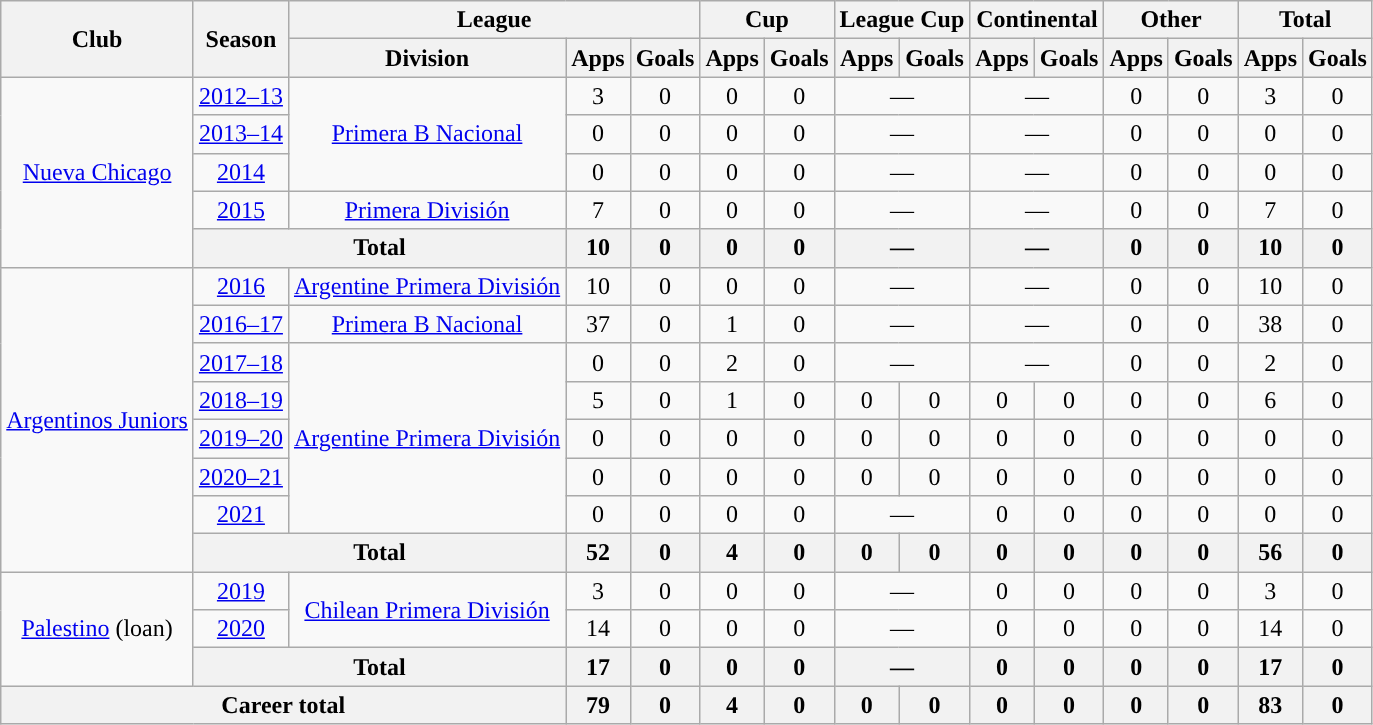<table class="wikitable" style="text-align:center">
<tr>
<th rowspan="2">Club</th>
<th rowspan="2">Season</th>
<th colspan="3">League</th>
<th colspan="2">Cup</th>
<th colspan="2">League Cup</th>
<th colspan="2">Continental</th>
<th colspan="2">Other</th>
<th colspan="2">Total</th>
</tr>
<tr>
<th>Division</th>
<th>Apps</th>
<th>Goals</th>
<th>Apps</th>
<th>Goals</th>
<th>Apps</th>
<th>Goals</th>
<th>Apps</th>
<th>Goals</th>
<th>Apps</th>
<th>Goals</th>
<th>Apps</th>
<th>Goals</th>
</tr>
<tr>
<td rowspan="5"><a href='#'>Nueva Chicago</a></td>
<td><a href='#'>2012–13</a></td>
<td rowspan="3"><a href='#'>Primera B Nacional</a></td>
<td>3</td>
<td>0</td>
<td>0</td>
<td>0</td>
<td colspan="2">—</td>
<td colspan="2">—</td>
<td>0</td>
<td>0</td>
<td>3</td>
<td>0</td>
</tr>
<tr>
<td><a href='#'>2013–14</a></td>
<td>0</td>
<td>0</td>
<td>0</td>
<td>0</td>
<td colspan="2">—</td>
<td colspan="2">—</td>
<td>0</td>
<td>0</td>
<td>0</td>
<td>0</td>
</tr>
<tr>
<td><a href='#'>2014</a></td>
<td>0</td>
<td>0</td>
<td>0</td>
<td>0</td>
<td colspan="2">—</td>
<td colspan="2">—</td>
<td>0</td>
<td>0</td>
<td>0</td>
<td>0</td>
</tr>
<tr>
<td><a href='#'>2015</a></td>
<td rowspan="1"><a href='#'>Primera División</a></td>
<td>7</td>
<td>0</td>
<td>0</td>
<td>0</td>
<td colspan="2">—</td>
<td colspan="2">—</td>
<td>0</td>
<td>0</td>
<td>7</td>
<td>0</td>
</tr>
<tr>
<th colspan="2">Total</th>
<th>10</th>
<th>0</th>
<th>0</th>
<th>0</th>
<th colspan="2">—</th>
<th colspan="2">—</th>
<th>0</th>
<th>0</th>
<th>10</th>
<th>0</th>
</tr>
<tr>
<td rowspan="8"><a href='#'>Argentinos Juniors</a></td>
<td><a href='#'>2016</a></td>
<td rowspan="1"><a href='#'>Argentine Primera División</a></td>
<td>10</td>
<td>0</td>
<td>0</td>
<td>0</td>
<td colspan="2">—</td>
<td colspan="2">—</td>
<td>0</td>
<td>0</td>
<td>10</td>
<td>0</td>
</tr>
<tr>
<td><a href='#'>2016–17</a></td>
<td rowspan="1"><a href='#'>Primera B Nacional</a></td>
<td>37</td>
<td>0</td>
<td>1</td>
<td>0</td>
<td colspan="2">—</td>
<td colspan="2">—</td>
<td>0</td>
<td>0</td>
<td>38</td>
<td>0</td>
</tr>
<tr>
<td><a href='#'>2017–18</a></td>
<td rowspan="5"><a href='#'>Argentine Primera División</a></td>
<td>0</td>
<td>0</td>
<td>2</td>
<td>0</td>
<td colspan="2">—</td>
<td colspan="2">—</td>
<td>0</td>
<td>0</td>
<td>2</td>
<td>0</td>
</tr>
<tr>
<td><a href='#'>2018–19</a></td>
<td>5</td>
<td>0</td>
<td>1</td>
<td>0</td>
<td>0</td>
<td>0</td>
<td>0</td>
<td>0</td>
<td>0</td>
<td>0</td>
<td>6</td>
<td>0</td>
</tr>
<tr>
<td><a href='#'>2019–20</a></td>
<td>0</td>
<td>0</td>
<td>0</td>
<td>0</td>
<td>0</td>
<td>0</td>
<td>0</td>
<td>0</td>
<td>0</td>
<td>0</td>
<td>0</td>
<td>0</td>
</tr>
<tr>
<td><a href='#'>2020–21</a></td>
<td>0</td>
<td>0</td>
<td>0</td>
<td>0</td>
<td>0</td>
<td>0</td>
<td>0</td>
<td>0</td>
<td>0</td>
<td>0</td>
<td>0</td>
<td>0</td>
</tr>
<tr>
<td><a href='#'>2021</a></td>
<td>0</td>
<td>0</td>
<td>0</td>
<td>0</td>
<td colspan="2">—</td>
<td>0</td>
<td>0</td>
<td>0</td>
<td>0</td>
<td>0</td>
<td>0</td>
</tr>
<tr>
<th colspan="2">Total</th>
<th>52</th>
<th>0</th>
<th>4</th>
<th>0</th>
<th>0</th>
<th>0</th>
<th>0</th>
<th>0</th>
<th>0</th>
<th>0</th>
<th>56</th>
<th>0</th>
</tr>
<tr>
<td rowspan="3"><a href='#'>Palestino</a> (loan)</td>
<td><a href='#'>2019</a></td>
<td rowspan="2"><a href='#'>Chilean Primera División</a></td>
<td>3</td>
<td>0</td>
<td>0</td>
<td>0</td>
<td colspan="2">—</td>
<td>0</td>
<td>0</td>
<td>0</td>
<td>0</td>
<td>3</td>
<td>0</td>
</tr>
<tr>
<td><a href='#'>2020</a></td>
<td>14</td>
<td>0</td>
<td>0</td>
<td>0</td>
<td colspan="2">—</td>
<td>0</td>
<td>0</td>
<td>0</td>
<td>0</td>
<td>14</td>
<td>0</td>
</tr>
<tr>
<th colspan="2">Total</th>
<th>17</th>
<th>0</th>
<th>0</th>
<th>0</th>
<th colspan="2">—</th>
<th>0</th>
<th>0</th>
<th>0</th>
<th>0</th>
<th>17</th>
<th>0</th>
</tr>
<tr>
<th colspan="3">Career total</th>
<th>79</th>
<th>0</th>
<th>4</th>
<th>0</th>
<th>0</th>
<th>0</th>
<th>0</th>
<th>0</th>
<th>0</th>
<th>0</th>
<th>83</th>
<th>0</th>
</tr>
</table>
